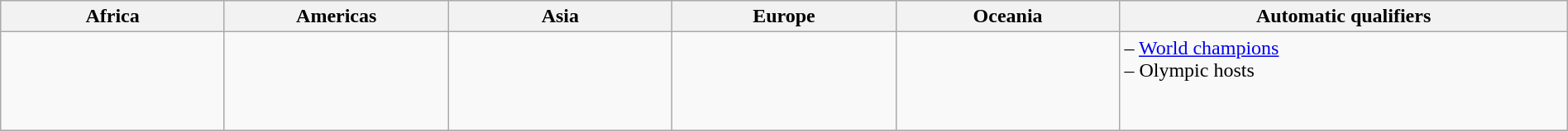<table class=wikitable width=100% valign=top>
<tr>
<th width=13%>Africa</th>
<th width=13%>Americas</th>
<th width=13%>Asia</th>
<th width=13%>Europe</th>
<th width=13%>Oceania</th>
<th width=26%>Automatic qualifiers</th>
</tr>
<tr valign=top>
<td></td>
<td><br> <em></em></td>
<td></td>
<td> <br> <em></em> <br> <em></em> <br> <em></em> <br> <em></em></td>
<td></td>
<td> – <a href='#'>World champions</a><br> – Olympic hosts</td>
</tr>
</table>
